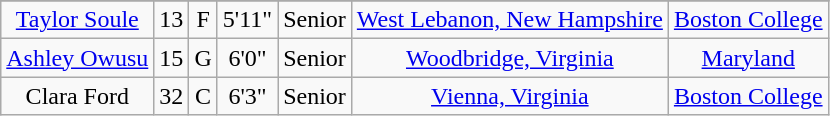<table class="wikitable sortable" border="1" style="text-align: center;">
<tr align=center>
</tr>
<tr>
<td><a href='#'>Taylor Soule</a></td>
<td>13</td>
<td>F</td>
<td>5'11"</td>
<td>Senior</td>
<td><a href='#'>West Lebanon, New Hampshire</a></td>
<td><a href='#'>Boston College</a></td>
</tr>
<tr>
<td><a href='#'>Ashley Owusu</a></td>
<td>15</td>
<td>G</td>
<td>6'0"</td>
<td>Senior</td>
<td><a href='#'>Woodbridge, Virginia</a></td>
<td><a href='#'>Maryland</a></td>
</tr>
<tr>
<td>Clara Ford</td>
<td>32</td>
<td>C</td>
<td>6'3"</td>
<td>Senior</td>
<td><a href='#'>Vienna, Virginia</a></td>
<td><a href='#'>Boston College</a></td>
</tr>
</table>
